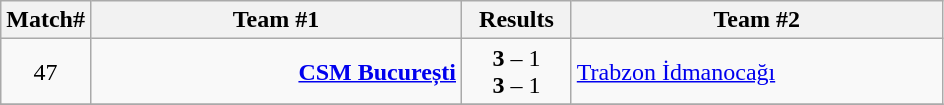<table class="wikitable" style="border-collapse: collapse;">
<tr>
<th>Match#</th>
<th align="right" width="240">Team #1</th>
<th>  Results  </th>
<th align="left" width="240">Team #2</th>
</tr>
<tr>
<td align="center">47</td>
<td align="right"><strong><a href='#'>CSM București</a> </strong></td>
<td align="center"><strong>3</strong> – 1<br> <strong>3</strong> – 1</td>
<td> <a href='#'>Trabzon İdmanocağı</a></td>
</tr>
<tr>
</tr>
</table>
